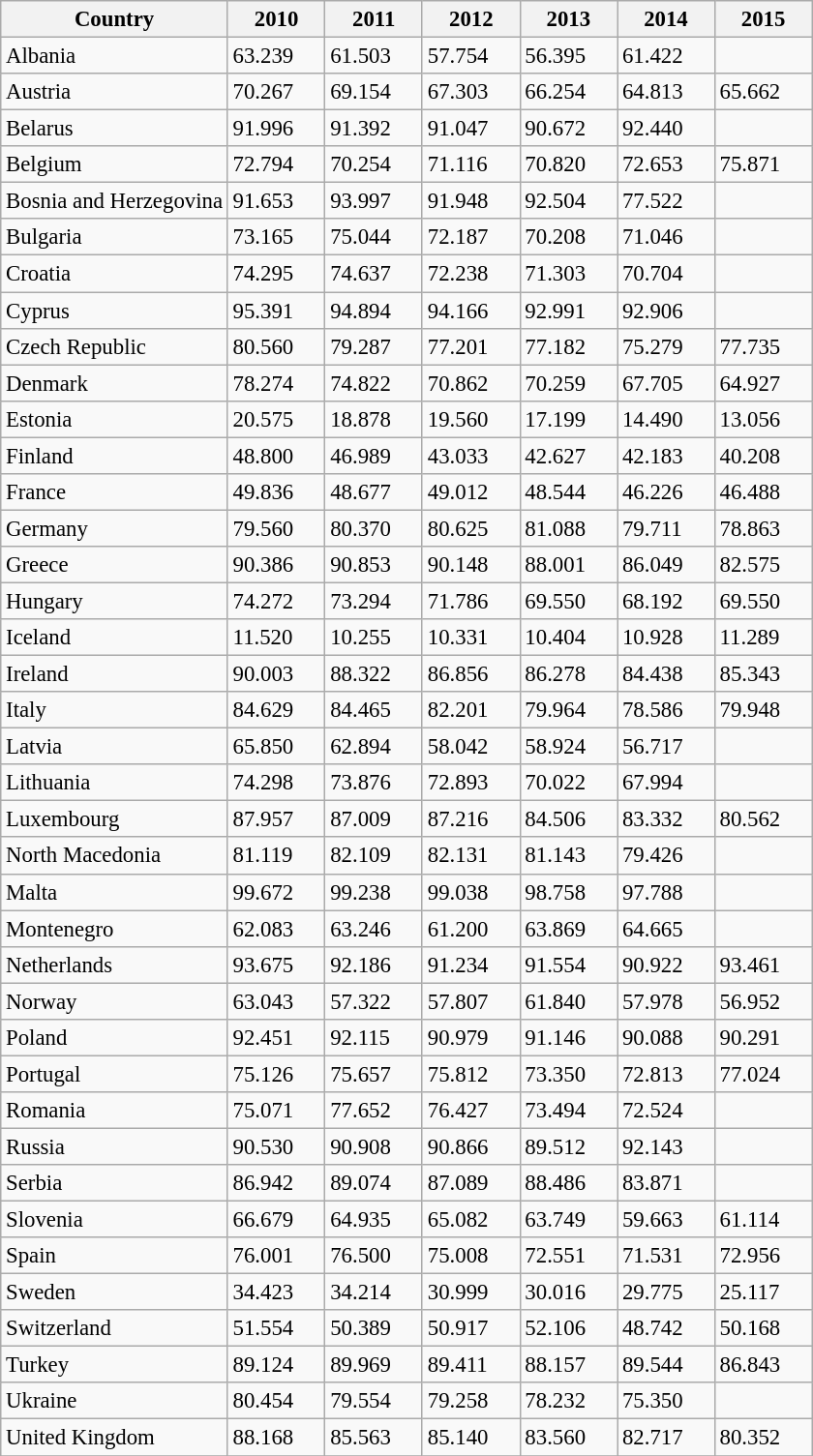<table class="sortable wikitable" style="font-size:95%;">
<tr bgcolor="#ffffff">
<th>Country</th>
<th width=60 ! data-sort-type="number">2010</th>
<th width=60 ! data-sort-type="number">2011</th>
<th width=60 ! data-sort-type="number">2012</th>
<th width=60 ! data-sort-type="number">2013</th>
<th width=60 ! data-sort-type="number">2014</th>
<th width=60 ! data-sort-type="number">2015</th>
</tr>
<tr>
<td> Albania</td>
<td>63.239</td>
<td>61.503</td>
<td>57.754</td>
<td>56.395</td>
<td>61.422</td>
<td></td>
</tr>
<tr>
<td> Austria</td>
<td>70.267</td>
<td>69.154</td>
<td>67.303</td>
<td>66.254</td>
<td>64.813</td>
<td>65.662</td>
</tr>
<tr>
<td> Belarus</td>
<td>91.996</td>
<td>91.392</td>
<td>91.047</td>
<td>90.672</td>
<td>92.440</td>
<td></td>
</tr>
<tr>
<td> Belgium</td>
<td>72.794</td>
<td>70.254</td>
<td>71.116</td>
<td>70.820</td>
<td>72.653</td>
<td>75.871</td>
</tr>
<tr>
<td> Bosnia and Herzegovina</td>
<td>91.653</td>
<td>93.997</td>
<td>91.948</td>
<td>92.504</td>
<td>77.522</td>
<td></td>
</tr>
<tr>
<td> Bulgaria</td>
<td>73.165</td>
<td>75.044</td>
<td>72.187</td>
<td>70.208</td>
<td>71.046</td>
<td></td>
</tr>
<tr>
<td> Croatia</td>
<td>74.295</td>
<td>74.637</td>
<td>72.238</td>
<td>71.303</td>
<td>70.704</td>
<td></td>
</tr>
<tr>
<td> Cyprus</td>
<td>95.391</td>
<td>94.894</td>
<td>94.166</td>
<td>92.991</td>
<td>92.906</td>
<td></td>
</tr>
<tr>
<td> Czech Republic</td>
<td>80.560</td>
<td>79.287</td>
<td>77.201</td>
<td>77.182</td>
<td>75.279</td>
<td>77.735</td>
</tr>
<tr>
<td> Denmark</td>
<td>78.274</td>
<td>74.822</td>
<td>70.862</td>
<td>70.259</td>
<td>67.705</td>
<td>64.927</td>
</tr>
<tr>
<td> Estonia</td>
<td>20.575</td>
<td>18.878</td>
<td>19.560</td>
<td>17.199</td>
<td>14.490</td>
<td>13.056</td>
</tr>
<tr>
<td> Finland</td>
<td>48.800</td>
<td>46.989</td>
<td>43.033</td>
<td>42.627</td>
<td>42.183</td>
<td>40.208</td>
</tr>
<tr>
<td> France</td>
<td>49.836</td>
<td>48.677</td>
<td>49.012</td>
<td>48.544</td>
<td>46.226</td>
<td>46.488</td>
</tr>
<tr>
<td> Germany</td>
<td>79.560</td>
<td>80.370</td>
<td>80.625</td>
<td>81.088</td>
<td>79.711</td>
<td>78.863</td>
</tr>
<tr>
<td> Greece</td>
<td>90.386</td>
<td>90.853</td>
<td>90.148</td>
<td>88.001</td>
<td>86.049</td>
<td>82.575</td>
</tr>
<tr>
<td> Hungary</td>
<td>74.272</td>
<td>73.294</td>
<td>71.786</td>
<td>69.550</td>
<td>68.192</td>
<td>69.550</td>
</tr>
<tr>
<td> Iceland</td>
<td>11.520</td>
<td>10.255</td>
<td>10.331</td>
<td>10.404</td>
<td>10.928</td>
<td>11.289</td>
</tr>
<tr>
<td> Ireland</td>
<td>90.003</td>
<td>88.322</td>
<td>86.856</td>
<td>86.278</td>
<td>84.438</td>
<td>85.343</td>
</tr>
<tr>
<td> Italy</td>
<td>84.629</td>
<td>84.465</td>
<td>82.201</td>
<td>79.964</td>
<td>78.586</td>
<td>79.948</td>
</tr>
<tr>
<td> Latvia</td>
<td>65.850</td>
<td>62.894</td>
<td>58.042</td>
<td>58.924</td>
<td>56.717</td>
<td></td>
</tr>
<tr>
<td> Lithuania</td>
<td>74.298</td>
<td>73.876</td>
<td>72.893</td>
<td>70.022</td>
<td>67.994</td>
<td></td>
</tr>
<tr>
<td> Luxembourg</td>
<td>87.957</td>
<td>87.009</td>
<td>87.216</td>
<td>84.506</td>
<td>83.332</td>
<td>80.562</td>
</tr>
<tr>
<td>North Macedonia</td>
<td>81.119</td>
<td>82.109</td>
<td>82.131</td>
<td>81.143</td>
<td>79.426</td>
<td></td>
</tr>
<tr>
<td> Malta</td>
<td>99.672</td>
<td>99.238</td>
<td>99.038</td>
<td>98.758</td>
<td>97.788</td>
<td></td>
</tr>
<tr>
<td> Montenegro</td>
<td>62.083</td>
<td>63.246</td>
<td>61.200</td>
<td>63.869</td>
<td>64.665</td>
<td></td>
</tr>
<tr>
<td> Netherlands</td>
<td>93.675</td>
<td>92.186</td>
<td>91.234</td>
<td>91.554</td>
<td>90.922</td>
<td>93.461</td>
</tr>
<tr>
<td> Norway</td>
<td>63.043</td>
<td>57.322</td>
<td>57.807</td>
<td>61.840</td>
<td>57.978</td>
<td>56.952</td>
</tr>
<tr>
<td> Poland</td>
<td>92.451</td>
<td>92.115</td>
<td>90.979</td>
<td>91.146</td>
<td>90.088</td>
<td>90.291</td>
</tr>
<tr>
<td> Portugal</td>
<td>75.126</td>
<td>75.657</td>
<td>75.812</td>
<td>73.350</td>
<td>72.813</td>
<td>77.024</td>
</tr>
<tr>
<td> Romania</td>
<td>75.071</td>
<td>77.652</td>
<td>76.427</td>
<td>73.494</td>
<td>72.524</td>
<td></td>
</tr>
<tr>
<td> Russia</td>
<td>90.530</td>
<td>90.908</td>
<td>90.866</td>
<td>89.512</td>
<td>92.143</td>
<td></td>
</tr>
<tr>
<td> Serbia</td>
<td>86.942</td>
<td>89.074</td>
<td>87.089</td>
<td>88.486</td>
<td>83.871</td>
<td></td>
</tr>
<tr>
<td> Slovenia</td>
<td>66.679</td>
<td>64.935</td>
<td>65.082</td>
<td>63.749</td>
<td>59.663</td>
<td>61.114</td>
</tr>
<tr>
<td> Spain</td>
<td>76.001</td>
<td>76.500</td>
<td>75.008</td>
<td>72.551</td>
<td>71.531</td>
<td>72.956</td>
</tr>
<tr>
<td> Sweden</td>
<td>34.423</td>
<td>34.214</td>
<td>30.999</td>
<td>30.016</td>
<td>29.775</td>
<td>25.117</td>
</tr>
<tr>
<td> Switzerland</td>
<td>51.554</td>
<td>50.389</td>
<td>50.917</td>
<td>52.106</td>
<td>48.742</td>
<td>50.168</td>
</tr>
<tr>
<td> Turkey</td>
<td>89.124</td>
<td>89.969</td>
<td>89.411</td>
<td>88.157</td>
<td>89.544</td>
<td>86.843</td>
</tr>
<tr>
<td> Ukraine</td>
<td>80.454</td>
<td>79.554</td>
<td>79.258</td>
<td>78.232</td>
<td>75.350</td>
<td></td>
</tr>
<tr>
<td> United Kingdom</td>
<td>88.168</td>
<td>85.563</td>
<td>85.140</td>
<td>83.560</td>
<td>82.717</td>
<td>80.352</td>
</tr>
<tr>
</tr>
</table>
